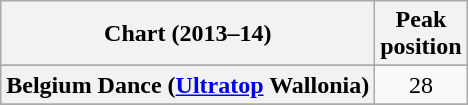<table class="wikitable sortable plainrowheaders" style="text-align:center;">
<tr>
<th scope="col">Chart (2013–14)</th>
<th scope="col">Peak<br>position</th>
</tr>
<tr>
</tr>
<tr>
<th scope="row">Belgium Dance (<a href='#'>Ultratop</a> Wallonia)</th>
<td>28</td>
</tr>
<tr>
</tr>
</table>
